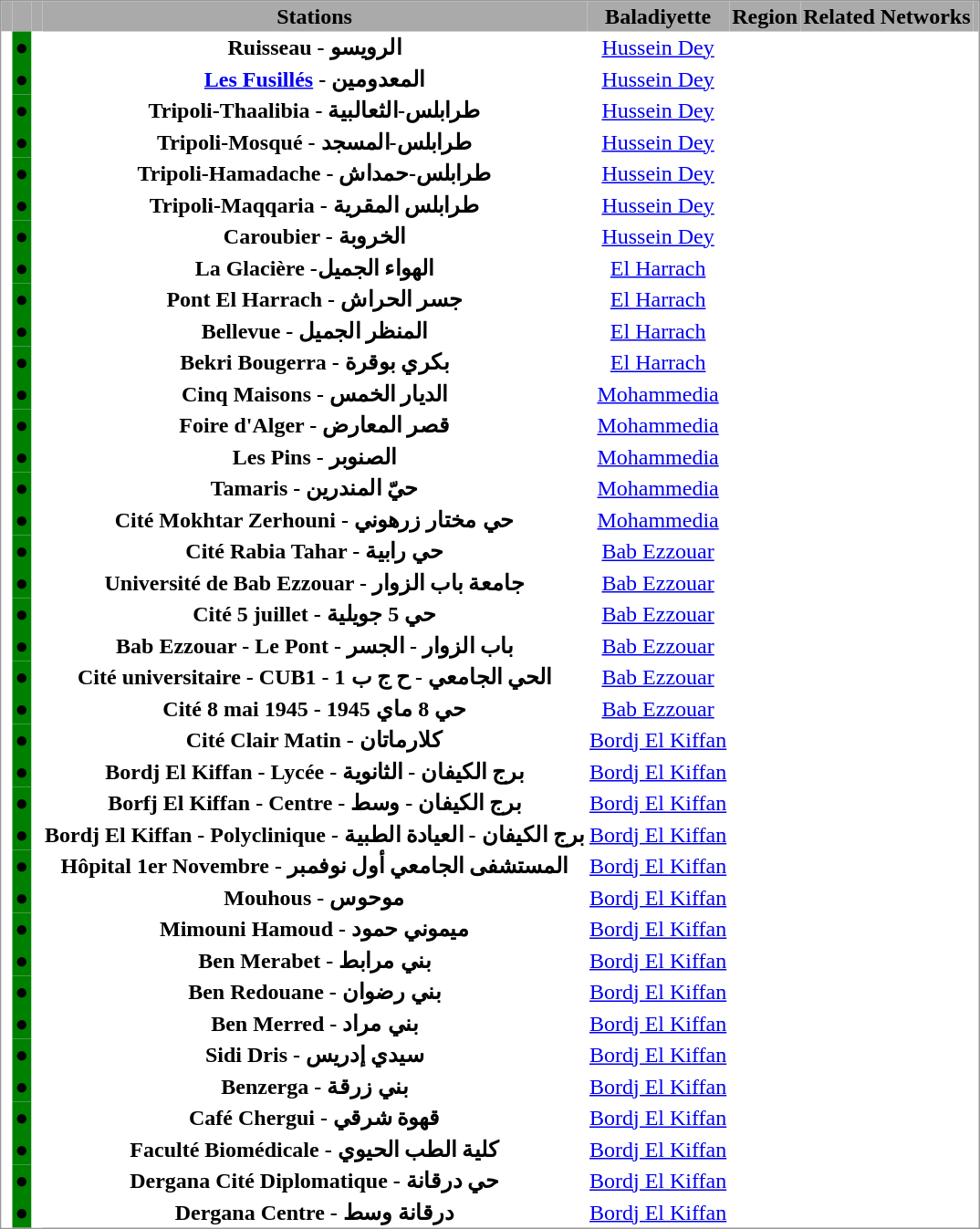<table cellspacing=0 cellpadding=2 border="0" style="border: 1px solid #999; background-color:white; text-align:center;">
<tr bgcolor="#AAAAAA">
<th> </th>
<th> </th>
<th> </th>
<th>Stations</th>
<th>Baladiyette</th>
<th>Region</th>
<th>Related Networks</th>
<th></th>
</tr>
<tr>
<td bgcolor="#ffffff"> </td>
<td bgcolor=green><span>●</span></td>
<td bgcolor="#ffffff"> </td>
<td align=center><strong> Ruisseau - الرويسو</strong></td>
<td><a href='#'>Hussein Dey</a></td>
<td align=left></td>
</tr>
<tr>
<td bgcolor="#ffffff"> </td>
<td bgcolor=green><span>●</span></td>
<td bgcolor="#ffffff"> </td>
<td align=center><strong> <a href='#'>Les Fusillés</a> - المعدومين</strong></td>
<td><a href='#'>Hussein Dey</a></td>
<td align=left></td>
</tr>
<tr>
<td bgcolor="#ffffff"> </td>
<td bgcolor=green><span>●</span></td>
<td bgcolor="#ffffff"> </td>
<td align=center><strong> Tripoli-Thaalibia - طرابلس-الثعالبية</strong></td>
<td><a href='#'>Hussein Dey</a></td>
<td align=left></td>
</tr>
<tr>
<td bgcolor="#ffffff"> </td>
<td bgcolor=green><span>●</span></td>
<td bgcolor="#ffffff"> </td>
<td align=center><strong> Tripoli-Mosqué - طرابلس-المسجد</strong></td>
<td><a href='#'>Hussein Dey</a></td>
<td align=left></td>
</tr>
<tr>
<td bgcolor="#ffffff"> </td>
<td bgcolor=green><span>●</span></td>
<td bgcolor="#ffffff"> </td>
<td align=center><strong> Tripoli-Hamadache - طرابلس-حمداش</strong></td>
<td><a href='#'>Hussein Dey</a></td>
<td></td>
</tr>
<tr>
<td bgcolor="#ffffff"> </td>
<td bgcolor=green><span>●</span></td>
<td bgcolor="#ffffff"> </td>
<td align=center><strong>Tripoli-Maqqaria - طرابلس المقرية</strong></td>
<td><a href='#'>Hussein Dey</a></td>
<td></td>
</tr>
<tr>
<td bgcolor="#ffffff"> </td>
<td bgcolor=green><span>●</span></td>
<td bgcolor="#ffffff"> </td>
<td align=center><strong>Caroubier - الخروبة</strong></td>
<td><a href='#'>Hussein Dey</a></td>
<td></td>
</tr>
<tr>
<td bgcolor="#ffffff"> </td>
<td bgcolor=green><span>●</span></td>
<td bgcolor="#ffffff"> </td>
<td align=center><strong>La Glacière -الهواء الجميل</strong></td>
<td><a href='#'>El Harrach</a></td>
<td></td>
</tr>
<tr>
<td bgcolor="#ffffff"> </td>
<td bgcolor=green><span>●</span></td>
<td bgcolor="#ffffff"> </td>
<td align=center><strong>Pont El Harrach - جسر الحراش</strong></td>
<td><a href='#'>El Harrach</a></td>
<td></td>
</tr>
<tr>
<td bgcolor="#ffffff"> </td>
<td bgcolor=green><span>●</span></td>
<td bgcolor="#ffffff"> </td>
<td align=center><strong>Bellevue - المنظر الجميل</strong></td>
<td><a href='#'>El Harrach</a></td>
<td></td>
</tr>
<tr>
<td bgcolor="#ffffff"> </td>
<td bgcolor=green><span>●</span></td>
<td bgcolor="#ffffff"> </td>
<td align=center><strong>Bekri Bougerra - بكري بوقرة</strong></td>
<td><a href='#'>El Harrach</a></td>
<td></td>
</tr>
<tr>
<td bgcolor="#ffffff"> </td>
<td bgcolor=green><span>●</span></td>
<td bgcolor="#ffffff"> </td>
<td align=center><strong>Cinq Maisons - الديار الخمس</strong></td>
<td><a href='#'>Mohammedia</a></td>
<td></td>
</tr>
<tr>
<td bgcolor="#ffffff"> </td>
<td bgcolor=green><span>●</span></td>
<td bgcolor="#ffffff"> </td>
<td align=center><strong>Foire d'Alger - قصر المعارض</strong></td>
<td><a href='#'>Mohammedia</a></td>
<td></td>
</tr>
<tr>
<td bgcolor="#ffffff"> </td>
<td bgcolor=green><span>●</span></td>
<td bgcolor="#ffffff"> </td>
<td align=center><strong>Les Pins - الصنوبر</strong></td>
<td><a href='#'>Mohammedia</a></td>
<td></td>
</tr>
<tr>
<td bgcolor="#ffffff"> </td>
<td bgcolor=green><span>●</span></td>
<td bgcolor="#ffffff"> </td>
<td align=center><strong>Tamaris - حيّ المندرين</strong></td>
<td><a href='#'>Mohammedia</a></td>
<td></td>
</tr>
<tr>
<td bgcolor="#ffffff"> </td>
<td bgcolor=green><span>●</span></td>
<td bgcolor="#ffffff"> </td>
<td align=center><strong>Cité Mokhtar Zerhouni - حي مختار زرهوني</strong></td>
<td><a href='#'>Mohammedia</a></td>
<td></td>
</tr>
<tr>
<td bgcolor="#ffffff"> </td>
<td bgcolor=green><span>●</span></td>
<td bgcolor="#ffffff"> </td>
<td align=center><strong>Cité Rabia Tahar - حي رابية</strong></td>
<td><a href='#'>Bab Ezzouar</a></td>
<td></td>
</tr>
<tr>
<td bgcolor="#ffffff"> </td>
<td bgcolor=green><span>●</span></td>
<td bgcolor="#ffffff"> </td>
<td align=center><strong>Université de Bab Ezzouar - جامعة باب الزوار</strong></td>
<td><a href='#'>Bab Ezzouar</a></td>
<td></td>
</tr>
<tr>
<td bgcolor="#ffffff"> </td>
<td bgcolor=green><span>●</span></td>
<td bgcolor="#ffffff"> </td>
<td align=center><strong>Cité 5 juillet - حي 5 جويلية</strong></td>
<td><a href='#'>Bab Ezzouar</a></td>
<td></td>
</tr>
<tr>
<td bgcolor="#ffffff"> </td>
<td bgcolor=green><span>●</span></td>
<td bgcolor="#ffffff"> </td>
<td align=center><strong>Bab Ezzouar - Le Pont - باب الزوار - الجسر</strong></td>
<td><a href='#'>Bab Ezzouar</a></td>
<td></td>
</tr>
<tr>
<td bgcolor="#ffffff"> </td>
<td bgcolor=green><span>●</span></td>
<td bgcolor="#ffffff"> </td>
<td align=center><strong>Cité universitaire - CUB1 - الحي الجامعي - ح ج ب 1</strong></td>
<td><a href='#'>Bab Ezzouar</a></td>
<td></td>
</tr>
<tr>
<td bgcolor="#ffffff"> </td>
<td bgcolor=green><span>●</span></td>
<td bgcolor="#ffffff"> </td>
<td align=center><strong>Cité 8 mai 1945 - حي 8 ماي 1945</strong></td>
<td><a href='#'>Bab Ezzouar</a></td>
<td></td>
</tr>
<tr>
<td bgcolor="#ffffff"> </td>
<td bgcolor=green><span>●</span></td>
<td bgcolor="#ffffff"> </td>
<td align=center><strong>Cité Clair Matin	- كلارماتان</strong></td>
<td><a href='#'>Bordj El Kiffan</a></td>
<td></td>
</tr>
<tr>
<td bgcolor="#ffffff"> </td>
<td bgcolor=green><span>●</span></td>
<td bgcolor="#ffffff"> </td>
<td align=center><strong>Bordj El Kiffan - Lycée	- برج الكيفان - الثانوية</strong></td>
<td><a href='#'>Bordj El Kiffan</a></td>
<td></td>
</tr>
<tr>
<td bgcolor="#ffffff"> </td>
<td bgcolor=green><span>●</span></td>
<td bgcolor="#ffffff"> </td>
<td align=center><strong>Borfj El Kiffan - Centre - برج الكيفان - وسط</strong></td>
<td><a href='#'>Bordj El Kiffan</a></td>
<td></td>
</tr>
<tr>
<td bgcolor="#ffffff"> </td>
<td bgcolor=green><span>●</span></td>
<td bgcolor="#ffffff"> </td>
<td align=center><strong>Bordj El Kiffan - Polyclinique - برج الكيفان - العيادة الطبية</strong></td>
<td><a href='#'>Bordj El Kiffan</a></td>
<td></td>
</tr>
<tr>
<td bgcolor="#ffffff"> </td>
<td bgcolor=green><span>●</span></td>
<td bgcolor="#ffffff"> </td>
<td align=center><strong>Hôpital 1er Novembre - المستشفى الجامعي أول نوفمبر</strong></td>
<td><a href='#'>Bordj El Kiffan</a></td>
<td></td>
</tr>
<tr>
<td bgcolor="#ffffff"> </td>
<td bgcolor=green><span>●</span></td>
<td bgcolor="#ffffff"> </td>
<td align=center><strong>Mouhous - موحوس</strong></td>
<td><a href='#'>Bordj El Kiffan</a></td>
<td></td>
</tr>
<tr>
<td bgcolor="#ffffff"> </td>
<td bgcolor=green><span>●</span></td>
<td bgcolor="#ffffff"> </td>
<td align=center><strong>Mimouni Hamoud - ميموني حمود</strong></td>
<td><a href='#'>Bordj El Kiffan</a></td>
<td></td>
</tr>
<tr>
<td bgcolor="#ffffff"> </td>
<td bgcolor=green><span>●</span></td>
<td bgcolor="#ffffff"> </td>
<td align=center><strong>Ben Merabet	- بني مرابط</strong></td>
<td><a href='#'>Bordj El Kiffan</a></td>
<td></td>
</tr>
<tr>
<td bgcolor="#ffffff"> </td>
<td bgcolor=green><span>●</span></td>
<td bgcolor="#ffffff"> </td>
<td align=center><strong>Ben Redouane - بني رضوان</strong></td>
<td><a href='#'>Bordj El Kiffan</a></td>
<td></td>
</tr>
<tr>
<td bgcolor="#ffffff"> </td>
<td bgcolor=green><span>●</span></td>
<td bgcolor="#ffffff"> </td>
<td align=center><strong>Ben Merred - بني مراد</strong></td>
<td><a href='#'>Bordj El Kiffan</a></td>
<td></td>
</tr>
<tr>
<td bgcolor="#ffffff"> </td>
<td bgcolor=green><span>●</span></td>
<td bgcolor="#ffffff"> </td>
<td align=center><strong>Sidi Dris - سيدي إدريس</strong></td>
<td><a href='#'>Bordj El Kiffan</a></td>
<td></td>
</tr>
<tr>
<td bgcolor="#ffffff"> </td>
<td bgcolor=green><span>●</span></td>
<td bgcolor="#ffffff"> </td>
<td align=center><strong>Benzerga - بني زرقة</strong></td>
<td><a href='#'>Bordj El Kiffan</a></td>
<td></td>
</tr>
<tr>
<td bgcolor="#ffffff"> </td>
<td bgcolor=green><span>●</span></td>
<td bgcolor="#ffffff"> </td>
<td align=center><strong>Café Chergui - قهوة شرقي</strong></td>
<td><a href='#'>Bordj El Kiffan</a></td>
<td></td>
</tr>
<tr>
<td bgcolor="#ffffff"> </td>
<td bgcolor=green><span>●</span></td>
<td bgcolor="#ffffff"> </td>
<td align=center><strong>Faculté Biomédicale - كلية الطب الحيوي</strong></td>
<td><a href='#'>Bordj El Kiffan</a></td>
<td></td>
</tr>
<tr>
<td bgcolor="#ffffff"> </td>
<td bgcolor=green><span>●</span></td>
<td bgcolor="#ffffff"> </td>
<td align=center><strong>Dergana Cité Diplomatique - حي درقانة</strong></td>
<td><a href='#'>Bordj El Kiffan</a></td>
<td></td>
</tr>
<tr>
<td bgcolor="#ffffff"> </td>
<td bgcolor=green><span>●</span></td>
<td bgcolor="#ffffff"> </td>
<td align=center><strong>Dergana Centre - درقانة وسط</strong></td>
<td><a href='#'>Bordj El Kiffan</a></td>
<td></td>
</tr>
</table>
